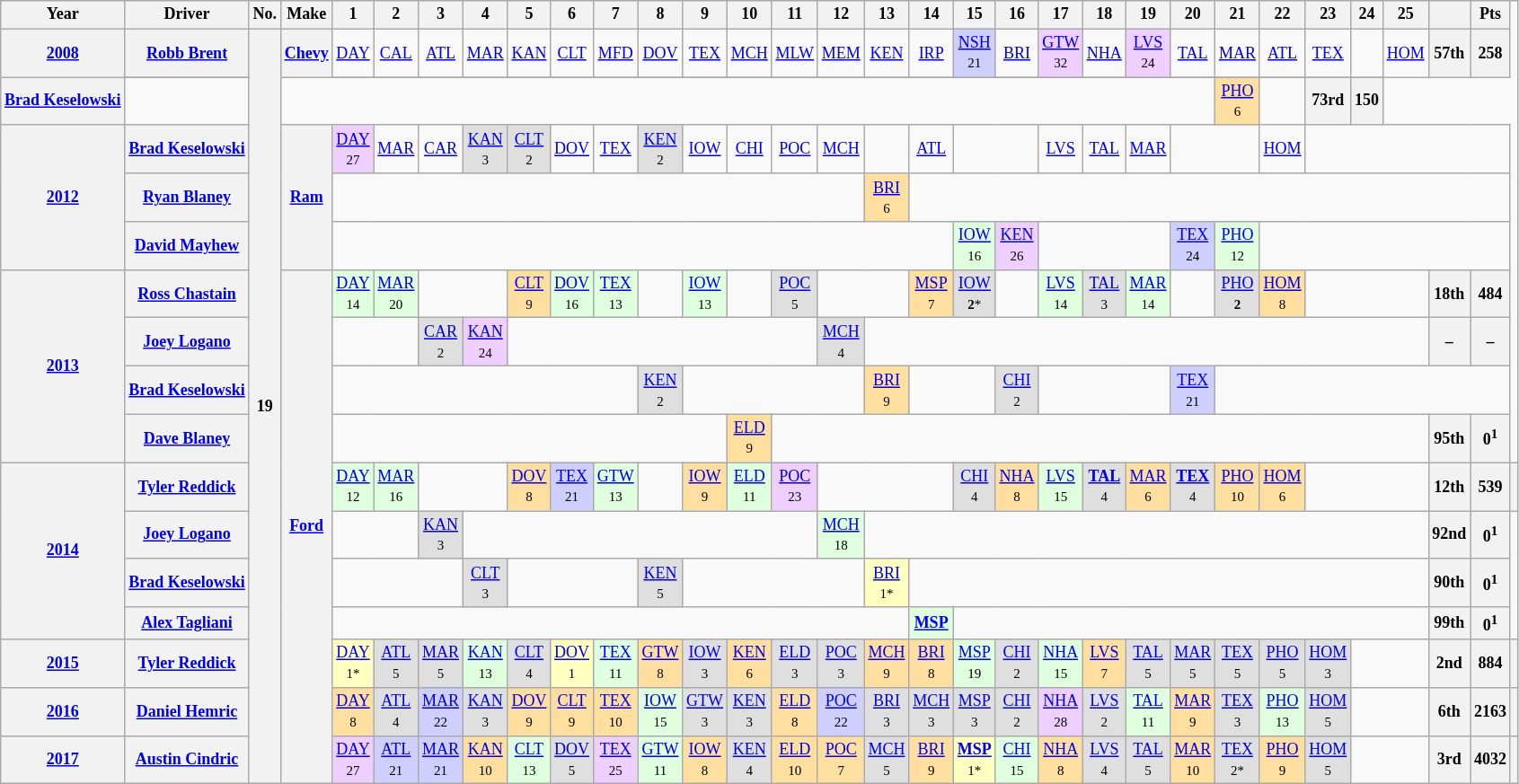<table class="wikitable" style="text-align:center; font-size:75%">
<tr>
<th>Year</th>
<th>Driver</th>
<th>No.</th>
<th>Make</th>
<th>1</th>
<th>2</th>
<th>3</th>
<th>4</th>
<th>5</th>
<th>6</th>
<th>7</th>
<th>8</th>
<th>9</th>
<th>10</th>
<th>11</th>
<th>12</th>
<th>13</th>
<th>14</th>
<th>15</th>
<th>16</th>
<th>17</th>
<th>18</th>
<th>19</th>
<th>20</th>
<th>21</th>
<th>22</th>
<th>23</th>
<th>24</th>
<th>25</th>
<th></th>
<th>Pts</th>
</tr>
<tr>
<th rowspan=2><a href='#'>2008</a></th>
<th rowspan=1><a href='#'>Robb Brent</a></th>
<th rowspan=17>19</th>
<th rowspan="2"><a href='#'>Chevy</a></th>
<td><a href='#'>DAY</a></td>
<td><a href='#'>CAL</a></td>
<td><a href='#'>ATL</a></td>
<td><a href='#'>MAR</a></td>
<td><a href='#'>KAN</a></td>
<td><a href='#'>CLT</a></td>
<td><a href='#'>MFD</a></td>
<td><a href='#'>DOV</a></td>
<td><a href='#'>TEX</a></td>
<td><a href='#'>MCH</a></td>
<td><a href='#'>MLW</a></td>
<td><a href='#'>MEM</a></td>
<td><a href='#'>KEN</a></td>
<td><a href='#'>IRP</a></td>
<td style="background:#CFCFFF;"><a href='#'>NSH</a><br><small>21</small></td>
<td><a href='#'>BRI</a></td>
<td style="background:#EFCFFF;"><a href='#'>GTW</a><br><small>32</small></td>
<td><a href='#'>NHA</a></td>
<td style="background:#EFCFFF;"><a href='#'>LVS</a><br><small>24</small></td>
<td><a href='#'>TAL</a></td>
<td><a href='#'>MAR</a></td>
<td><a href='#'>ATL</a></td>
<td><a href='#'>TEX</a></td>
<td></td>
<td><a href='#'>HOM</a></td>
<th>57th</th>
<th>258</th>
</tr>
<tr>
</tr>
<tr>
<th><a href='#'>Brad Keselowski</a></th>
<td colspan=23></td>
<td style="background:#FFDF9F;"><a href='#'>PHO</a><br><small>6</small></td>
<td></td>
<th>73rd</th>
<th>150</th>
</tr>
<tr>
<th rowspan=3><a href='#'>2012</a></th>
<th><a href='#'>Brad Keselowski</a></th>
<th rowspan=3><a href='#'>Ram</a></th>
<td style="background:#EFCFFF;"><a href='#'>DAY</a><br><small>27</small></td>
<td><a href='#'>MAR</a></td>
<td><a href='#'>CAR</a></td>
<td style="background:#DFDFDF;"><a href='#'>KAN</a><br><small>3</small></td>
<td style="background:#DFDFDF;"><a href='#'>CLT</a><br><small>2</small></td>
<td><a href='#'>DOV</a></td>
<td><a href='#'>TEX</a></td>
<td style="background:#DFDFDF;"><a href='#'>KEN</a><br><small>2</small></td>
<td><a href='#'>IOW</a></td>
<td><a href='#'>CHI</a></td>
<td><a href='#'>POC</a></td>
<td><a href='#'>MCH</a></td>
<td colspan=1></td>
<td><a href='#'>ATL</a></td>
<td colspan=2></td>
<td><a href='#'>LVS</a></td>
<td><a href='#'>TAL</a></td>
<td><a href='#'>MAR</a></td>
<td colspan=2></td>
<td><a href='#'>HOM</a></td>
<td colspan=5></td>
</tr>
<tr>
<th><a href='#'>Ryan Blaney</a></th>
<td colspan=12></td>
<td style="background:#FFDF9F;"><a href='#'>BRI</a><br><small>6</small></td>
<td colspan=14></td>
</tr>
<tr>
<th><a href='#'>David Mayhew</a></th>
<td colspan=14></td>
<td style="background:#DFFFDF;"><a href='#'>IOW</a><br><small>16</small></td>
<td style="background:#EFCFFF;"><a href='#'>KEN</a><br><small>26</small></td>
<td colspan=3></td>
<td style="background:#CFCFFF;"><a href='#'>TEX</a><br><small>24</small></td>
<td style="background:#DFFFDF;"><a href='#'>PHO</a><br><small>12</small></td>
<td colspan=6></td>
</tr>
<tr>
<th rowspan=4><a href='#'>2013</a></th>
<th><a href='#'>Ross Chastain</a></th>
<th rowspan=11><a href='#'>Ford</a></th>
<td style="background:#DFFFDF;"><a href='#'>DAY</a><br><small>14</small></td>
<td style="background:#DFFFDF;"><a href='#'>MAR</a><br><small>20</small></td>
<td colspan=2></td>
<td style="background:#FFDF9F;"><a href='#'>CLT</a><br><small>9</small></td>
<td style="background:#DFFFDF;"><a href='#'>DOV</a><br><small>16</small></td>
<td style="background:#DFFFDF;"><a href='#'>TEX</a><br><small>13</small></td>
<td></td>
<td style="background:#DFFFDF;"><a href='#'>IOW</a><br><small>13</small></td>
<td></td>
<td style="background:#DFDFDF;"><a href='#'>POC</a><br><small>5</small></td>
<td colspan=2></td>
<td style="background:#FFDF9F;"><a href='#'>MSP</a><br><small>7</small></td>
<td style="background:#DFDFDF;"><a href='#'>IOW</a><br><small><strong>2</strong>*</small></td>
<td></td>
<td style="background:#DFFFDF;"><a href='#'>LVS</a><br><small>14</small></td>
<td style="background:#DFDFDF;"><a href='#'>TAL</a><br><small>3</small></td>
<td style="background:#DFFFDF;"><a href='#'>MAR</a><br><small>14</small></td>
<td></td>
<td style="background:#DFDFDF;"><a href='#'>PHO</a><br><small><strong>2</strong></small></td>
<td style="background:#FFDF9F;"><a href='#'>HOM</a><br><small>8</small></td>
<td colspan=3></td>
<th>18th</th>
<th>484</th>
</tr>
<tr>
<th><a href='#'>Joey Logano</a></th>
<td colspan=2></td>
<td style="background:#DFDFDF;"><a href='#'>CAR</a><br><small>2</small></td>
<td style="background:#EFCFFF;"><a href='#'>KAN</a><br><small>24</small></td>
<td colspan=7></td>
<td style="background:#DFDFDF;"><a href='#'>MCH</a><br><small>4</small></td>
<td colspan=13></td>
<th>–</th>
<th>–</th>
</tr>
<tr>
<th><a href='#'>Brad Keselowski</a></th>
<td colspan=7></td>
<td style="background:#DFDFDF;"><a href='#'>KEN</a><br><small>2</small></td>
<td colspan=4></td>
<td style="background:#FFDF9F;"><a href='#'>BRI</a><br><small>9</small></td>
<td colspan=2></td>
<td style="background:#DFDFDF;"><a href='#'>CHI</a><br><small>2</small></td>
<td colspan=3></td>
<td style="background:#CFCFFF;"><a href='#'>TEX</a><br><small>21</small></td>
<td colspan=7></td>
</tr>
<tr>
<th><a href='#'>Dave Blaney</a></th>
<td colspan=9></td>
<td style="background:#FFDF9F;"><a href='#'>ELD</a><br><small>9</small></td>
<td colspan=15></td>
<th>95th</th>
<th>0<sup>1</sup></th>
</tr>
<tr>
<th rowspan=4><a href='#'>2014</a></th>
<th><a href='#'>Tyler Reddick</a></th>
<td style="background:#DFFFDF;"><a href='#'>DAY</a><br><small>12</small></td>
<td style="background:#DFFFDF;"><a href='#'>MAR</a><br><small>16</small></td>
<td colspan=2></td>
<td style="background:#FFDF9F;"><a href='#'>DOV</a><br><small>8</small></td>
<td style="background:#CFCFFF;"><a href='#'>TEX</a><br><small>21</small></td>
<td style="background:#DFFFDF;"><a href='#'>GTW</a><br><small>13</small></td>
<td></td>
<td style="background:#FFDF9F;"><a href='#'>IOW</a><br><small>9</small></td>
<td style="background:#DFFFDF;"><a href='#'>ELD</a><br><small>11</small></td>
<td style="background:#EFCFFF;"><a href='#'>POC</a><br><small>23</small></td>
<td colspan=3></td>
<td style="background:#DFDFDF;"><a href='#'>CHI</a><br><small>4</small></td>
<td style="background:#FFDF9F;"><a href='#'>NHA</a><br><small>8</small></td>
<td style="background:#DFFFDF;"><a href='#'>LVS</a><br><small>15</small></td>
<td style="background:#DFDFDF;"><strong><a href='#'>TAL</a></strong><br><small>4</small></td>
<td style="background:#FFDF9F;"><a href='#'>MAR</a><br><small>6</small></td>
<td style="background:#DFDFDF;"><strong><a href='#'>TEX</a></strong><br><small>4</small></td>
<td style="background:#FFDF9F;"><a href='#'>PHO</a><br><small>10</small></td>
<td style="background:#FFDF9F;"><a href='#'>HOM</a><br><small>6</small></td>
<td colspan=3></td>
<th>12th</th>
<th>539</th>
<th></th>
</tr>
<tr>
<th><a href='#'>Joey Logano</a></th>
<td colspan=2></td>
<td style="background:#DFDFDF;"><a href='#'>KAN</a><br><small>3</small></td>
<td colspan=8></td>
<td style="background:#DFFFDF;"><a href='#'>MCH</a><br><small>18</small></td>
<td colspan=13></td>
<th>92nd</th>
<th>0<sup>1</sup></th>
</tr>
<tr>
<th><a href='#'>Brad Keselowski</a></th>
<td colspan=3></td>
<td style="background:#DFDFDF;"><a href='#'>CLT</a><br><small>3</small></td>
<td colspan=3></td>
<td style="background:#DFDFDF;"><a href='#'>KEN</a><br><small>5</small></td>
<td colspan=4></td>
<td style="background:#ffffbf;"><a href='#'>BRI</a><br><small>1*</small></td>
<td colspan=12></td>
<th>90th</th>
<th>0<sup>1</sup></th>
</tr>
<tr>
<th><a href='#'>Alex Tagliani</a></th>
<td colspan=13></td>
<td style="background:#DFFFDF;"><strong><a href='#'>MSP</a></strong><br></td>
<td colspan=11></td>
<th>99th</th>
<th>0<sup>1</sup></th>
</tr>
<tr>
<th><a href='#'>2015</a></th>
<th><a href='#'>Tyler Reddick</a></th>
<td style="background:#FFFFBF;"><a href='#'>DAY</a><br><small>1*</small></td>
<td style="background:#DFDFDF;"><a href='#'>ATL</a><br><small>5</small></td>
<td style="background:#DFDFDF;"><a href='#'>MAR</a><br><small>5</small></td>
<td style="background:#DFFFDF;"><a href='#'>KAN</a><br><small>13</small></td>
<td style="background:#DFDFDF;"><a href='#'>CLT</a><br><small>4</small></td>
<td style="background:#FFFFBF;"><a href='#'>DOV</a><br><small>1</small></td>
<td style="background:#DFFFDF;"><a href='#'>TEX</a><br><small>11</small></td>
<td style="background:#FFDF9F;"><a href='#'>GTW</a><br><small>8</small></td>
<td style="background:#DFDFDF;"><a href='#'>IOW</a><br><small>3</small></td>
<td style="background:#FFDF9F;"><a href='#'>KEN</a><br><small>6</small></td>
<td style="background:#DFDFDF;"><a href='#'>ELD</a><br><small>3</small></td>
<td style="background:#DFDFDF;"><a href='#'>POC</a><br><small>3</small></td>
<td style="background:#FFDF9F;"><a href='#'>MCH</a><br><small>9</small></td>
<td style="background:#FFDF9F;"><a href='#'>BRI</a><br><small>8</small></td>
<td style="background:#DFFFDF;"><a href='#'>MSP</a><br><small>19</small></td>
<td style="background:#DFDFDF;"><a href='#'>CHI</a><br><small>2</small></td>
<td style="background:#DFFFDF;"><a href='#'>NHA</a><br><small>15</small></td>
<td style="background:#FFDF9F;"><a href='#'>LVS</a><br><small>7</small></td>
<td style="background:#DFDFDF;"><a href='#'>TAL</a><br><small>5</small></td>
<td style="background:#DFDFDF;"><a href='#'>MAR</a><br><small>5</small></td>
<td style="background:#DFDFDF;"><a href='#'>TEX</a><br><small>5</small></td>
<td style="background:#DFDFDF;"><a href='#'>PHO</a><br><small>5</small></td>
<td style="background:#DFDFDF;"><a href='#'>HOM</a><br><small>3</small></td>
<td colspan=2></td>
<th>2nd</th>
<th>884</th>
<th></th>
</tr>
<tr>
<th><a href='#'>2016</a></th>
<th><a href='#'>Daniel Hemric</a></th>
<td style="background:#FFDF9F;"><a href='#'>DAY</a><br><small>8</small></td>
<td style="background:#DFDFDF;"><a href='#'>ATL</a><br><small>4</small></td>
<td style="background:#CFCFFF;"><a href='#'>MAR</a><br><small>22</small></td>
<td style="background:#DFDFDF;"><a href='#'>KAN</a><br><small>3</small></td>
<td style="background:#FFDF9F;"><a href='#'>DOV</a><br><small>9</small></td>
<td style="background:#FFDF9F;"><a href='#'>CLT</a><br><small>9</small></td>
<td style="background:#FFDF9F;"><a href='#'>TEX</a><br><small>10</small></td>
<td style="background:#DFFFDF;"><a href='#'>IOW</a><br><small>15</small></td>
<td style="background:#DFDFDF;"><a href='#'>GTW</a><br><small>3</small></td>
<td style="background:#DFDFDF;"><a href='#'>KEN</a><br><small>3</small></td>
<td style="background:#FFDF9F;"><a href='#'>ELD</a><br><small>8</small></td>
<td style="background:#CFCFFF;"><a href='#'>POC</a><br><small>22</small></td>
<td style="background:#DFDFDF;"><a href='#'>BRI</a><br><small>3</small></td>
<td style="background:#DFDFDF;"><a href='#'>MCH</a><br><small>3</small></td>
<td style="background:#DFDFDF;"><a href='#'>MSP</a><br><small>3</small></td>
<td style="background:#DFDFDF;"><a href='#'>CHI</a><br><small>2</small></td>
<td style="background:#EFCFFF;"><a href='#'>NHA</a><br><small>28</small></td>
<td style="background:#DFDFDF;"><a href='#'>LVS</a><br><small>2</small></td>
<td style="background:#DFFFDF;"><a href='#'>TAL</a><br><small>11</small></td>
<td style="background:#FFDF9F;"><a href='#'>MAR</a><br><small>9</small></td>
<td style="background:#DFDFDF;"><a href='#'>TEX</a><br><small>3</small></td>
<td style="background:#DFFFDF;"><a href='#'>PHO</a><br><small>13</small></td>
<td style="background:#DFDFDF;"><a href='#'>HOM</a><br><small>5</small></td>
<td colspan=2></td>
<th>6th</th>
<th>2163</th>
<th></th>
</tr>
<tr>
<th><a href='#'>2017</a></th>
<th><a href='#'>Austin Cindric</a></th>
<td style="background:#EFCFFF;"><a href='#'>DAY</a><br><small>27</small></td>
<td style="background:#CFCFFF;"><a href='#'>ATL</a><br><small>21</small></td>
<td style="background:#CFCFFF;"><a href='#'>MAR</a><br><small>21</small></td>
<td style="background:#FFDF9F;"><a href='#'>KAN</a><br><small>10</small></td>
<td style="background:#DFFFDF;"><a href='#'>CLT</a><br><small>13</small></td>
<td style="background:#DFDFDF;"><a href='#'>DOV</a><br><small>5</small></td>
<td style="background:#EFCFFF;"><a href='#'>TEX</a><br><small>25</small></td>
<td style="background:#DFFFDF;"><a href='#'>GTW</a><br><small>11</small></td>
<td style="background:#FFDF9F;"><a href='#'>IOW</a><br><small>8</small></td>
<td style="background:#DFDFDF;"><a href='#'>KEN</a><br><small>4</small></td>
<td style="background:#FFDF9F;"><a href='#'>ELD</a><br><small>10</small></td>
<td style="background:#FFDF9F;"><a href='#'>POC</a><br><small>7</small></td>
<td style="background:#DFDFDF;"><a href='#'>MCH</a><br><small>5</small></td>
<td style="background:#FFDF9F;"><a href='#'>BRI</a><br><small>9</small></td>
<td style="background:#FFFFBF;"><strong><a href='#'>MSP</a></strong><br><small>1*</small></td>
<td style="background:#DFFFDF;"><a href='#'>CHI</a><br><small>15</small></td>
<td style="background:#FFDF9F;"><a href='#'>NHA</a><br><small>8</small></td>
<td style="background:#DFDFDF;"><a href='#'>LVS</a><br><small>4</small></td>
<td style="background:#DFDFDF;"><a href='#'>TAL</a><br><small>5</small></td>
<td style="background:#FFDF9F;"><a href='#'>MAR</a><br><small>10</small></td>
<td style="background:#DFDFDF;"><a href='#'>TEX</a><br><small>2*</small></td>
<td style="background:#FFDF9F;"><a href='#'>PHO</a><br><small>9</small></td>
<td style="background:#DFDFDF;"><a href='#'>HOM</a><br><small>5</small></td>
<td colspan=2></td>
<th>3rd</th>
<th>4032</th>
<th></th>
</tr>
</table>
